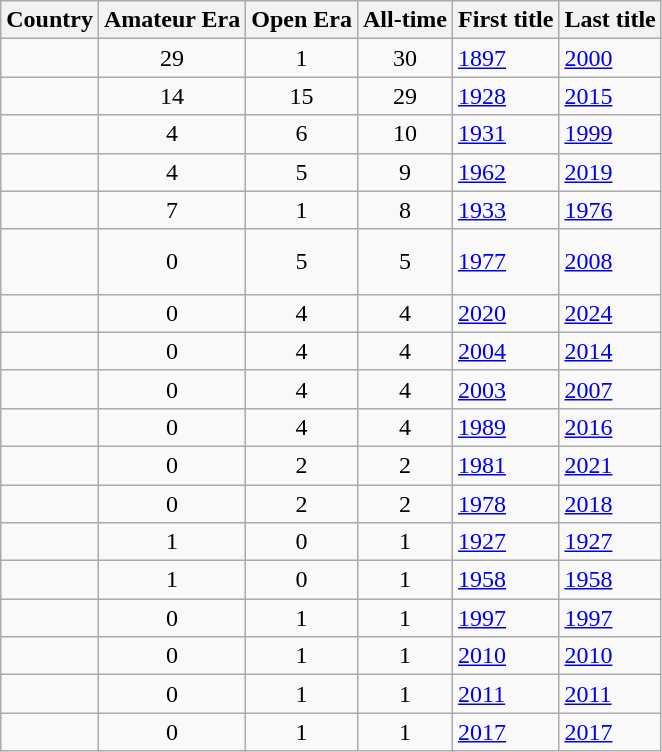<table class="wikitable sortable">
<tr>
<th>Country</th>
<th>Amateur Era</th>
<th>Open Era</th>
<th>All-time</th>
<th>First title</th>
<th>Last title</th>
</tr>
<tr>
<td></td>
<td style="text-align:center;">29</td>
<td style="text-align:center;">1</td>
<td style="text-align:center;">30</td>
<td><a href='#'>1897</a></td>
<td><a href='#'>2000</a></td>
</tr>
<tr>
<td></td>
<td style="text-align:center;">14</td>
<td style="text-align:center;">15</td>
<td style="text-align:center;">29</td>
<td><a href='#'>1928</a></td>
<td><a href='#'>2015</a></td>
</tr>
<tr>
<td></td>
<td style="text-align:center;">4</td>
<td style="text-align:center;">6</td>
<td style="text-align:center;">10</td>
<td><a href='#'>1931</a></td>
<td><a href='#'>1999</a></td>
</tr>
<tr>
<td></td>
<td style="text-align:center;">4</td>
<td style="text-align:center;">5</td>
<td style="text-align:center;">9</td>
<td><a href='#'>1962</a></td>
<td><a href='#'>2019</a></td>
</tr>
<tr>
<td></td>
<td style="text-align:center;">7</td>
<td style="text-align:center;">1</td>
<td style="text-align:center;">8</td>
<td><a href='#'>1933</a></td>
<td><a href='#'>1976</a></td>
</tr>
<tr>
<td><em></em><br><em></em><br></td>
<td style="text-align:center;">0</td>
<td style="text-align:center;">5</td>
<td style="text-align:center;">5</td>
<td><a href='#'>1977</a></td>
<td><a href='#'>2008</a></td>
</tr>
<tr>
<td></td>
<td style="text-align:center;">0</td>
<td style="text-align:center;">4</td>
<td style="text-align:center;">4</td>
<td><a href='#'>2020</a></td>
<td><a href='#'>2024</a></td>
</tr>
<tr>
<td></td>
<td style="text-align:center;">0</td>
<td style="text-align:center;">4</td>
<td style="text-align:center;">4</td>
<td><a href='#'>2004</a></td>
<td><a href='#'>2014</a></td>
</tr>
<tr>
<td></td>
<td style="text-align:center;">0</td>
<td style="text-align:center;">4</td>
<td style="text-align:center;">4</td>
<td><a href='#'>2003</a></td>
<td><a href='#'>2007</a></td>
</tr>
<tr>
<td></td>
<td style="text-align:center;">0</td>
<td style="text-align:center;">4</td>
<td style="text-align:center;">4</td>
<td><a href='#'>1989</a></td>
<td><a href='#'>2016</a></td>
</tr>
<tr>
<td><em></em><br></td>
<td style="text-align:center;">0</td>
<td style="text-align:center;">2</td>
<td style="text-align:center;">2</td>
<td><a href='#'>1981</a></td>
<td><a href='#'>2021</a></td>
</tr>
<tr>
<td></td>
<td style="text-align:center;">0</td>
<td style="text-align:center;">2</td>
<td style="text-align:center;">2</td>
<td><a href='#'>1978</a></td>
<td><a href='#'>2018</a></td>
</tr>
<tr>
<td></td>
<td style="text-align:center;">1</td>
<td style="text-align:center;">0</td>
<td style="text-align:center;">1</td>
<td><a href='#'>1927</a></td>
<td><a href='#'>1927</a></td>
</tr>
<tr>
<td></td>
<td style="text-align:center;">1</td>
<td style="text-align:center;">0</td>
<td style="text-align:center;">1</td>
<td><a href='#'>1958</a></td>
<td><a href='#'>1958</a></td>
</tr>
<tr>
<td></td>
<td style="text-align:center;">0</td>
<td style="text-align:center;">1</td>
<td style="text-align:center;">1</td>
<td><a href='#'>1997</a></td>
<td><a href='#'>1997</a></td>
</tr>
<tr>
<td></td>
<td style="text-align:center;">0</td>
<td style="text-align:center;">1</td>
<td style="text-align:center;">1</td>
<td><a href='#'>2010</a></td>
<td><a href='#'>2010</a></td>
</tr>
<tr>
<td></td>
<td style="text-align:center;">0</td>
<td style="text-align:center;">1</td>
<td style="text-align:center;">1</td>
<td><a href='#'>2011</a></td>
<td><a href='#'>2011</a></td>
</tr>
<tr>
<td></td>
<td style="text-align:center;">0</td>
<td style="text-align:center;">1</td>
<td style="text-align:center;">1</td>
<td><a href='#'>2017</a></td>
<td><a href='#'>2017</a></td>
</tr>
</table>
